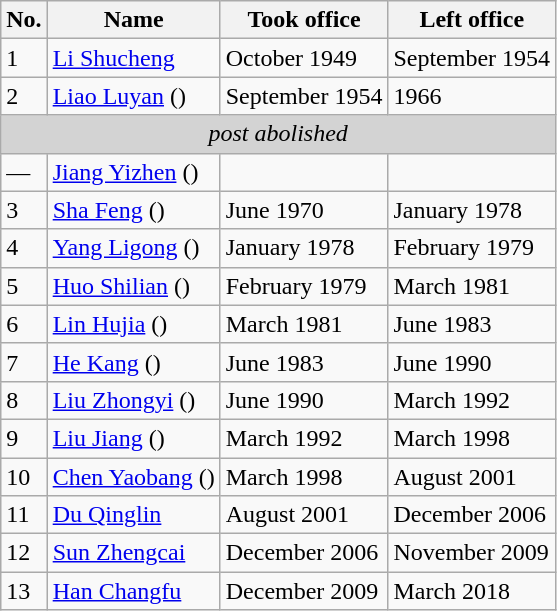<table class="wikitable">
<tr>
<th>No.</th>
<th>Name</th>
<th>Took office</th>
<th>Left office</th>
</tr>
<tr>
<td>1</td>
<td><a href='#'>Li Shucheng</a></td>
<td>October 1949</td>
<td>September 1954</td>
</tr>
<tr>
<td>2</td>
<td><a href='#'>Liao Luyan</a> ()</td>
<td>September 1954</td>
<td>1966</td>
</tr>
<tr>
<td colspan="4" align="center" bgcolor="lightgrey"><em>post abolished</em></td>
</tr>
<tr>
<td>—</td>
<td><em></em> <a href='#'>Jiang Yizhen</a> ()</td>
<td></td>
<td></td>
</tr>
<tr>
<td>3</td>
<td><a href='#'>Sha Feng</a> ()</td>
<td>June 1970</td>
<td>January 1978</td>
</tr>
<tr>
<td>4</td>
<td><a href='#'>Yang Ligong</a> ()</td>
<td>January 1978</td>
<td>February 1979</td>
</tr>
<tr>
<td>5</td>
<td><a href='#'>Huo Shilian</a> ()</td>
<td>February 1979</td>
<td>March 1981</td>
</tr>
<tr>
<td>6</td>
<td><a href='#'>Lin Hujia</a> ()</td>
<td>March 1981</td>
<td>June 1983</td>
</tr>
<tr>
<td>7</td>
<td><a href='#'>He Kang</a> ()</td>
<td>June 1983</td>
<td>June 1990</td>
</tr>
<tr>
<td>8</td>
<td><a href='#'>Liu Zhongyi</a> ()</td>
<td>June 1990</td>
<td>March 1992</td>
</tr>
<tr>
<td>9</td>
<td><a href='#'>Liu Jiang</a> ()</td>
<td>March 1992</td>
<td>March 1998</td>
</tr>
<tr>
<td>10</td>
<td><a href='#'>Chen Yaobang</a> ()</td>
<td>March 1998</td>
<td>August 2001</td>
</tr>
<tr>
<td>11</td>
<td><a href='#'>Du Qinglin</a></td>
<td>August 2001</td>
<td>December 2006</td>
</tr>
<tr>
<td>12</td>
<td><a href='#'>Sun Zhengcai</a></td>
<td>December 2006</td>
<td>November 2009</td>
</tr>
<tr>
<td>13</td>
<td><a href='#'>Han Changfu</a></td>
<td>December 2009</td>
<td>March 2018</td>
</tr>
</table>
